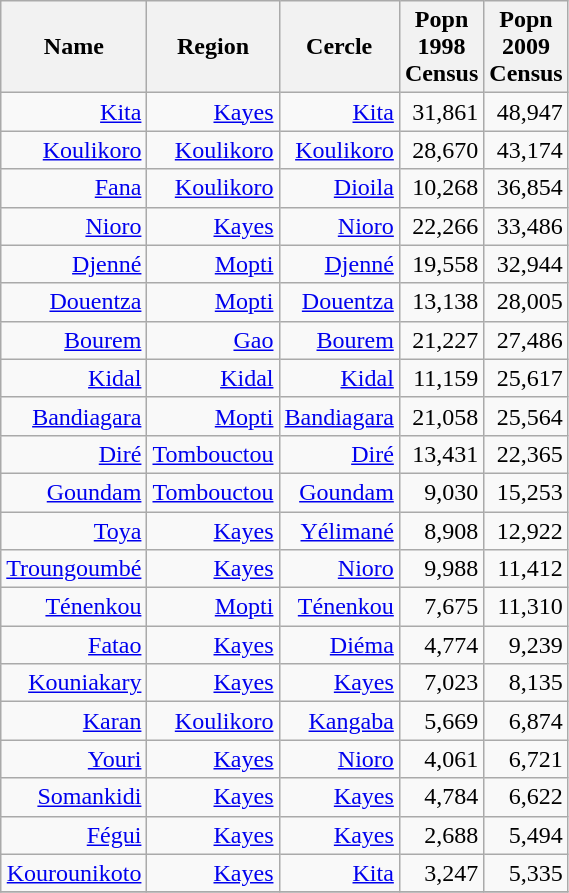<table class="wikitable sortable" style="text-align:right;">
<tr>
<th scope="col"><strong>Name</strong></th>
<th scope="col"><strong>Region</strong></th>
<th scope="col"><strong>Cercle</strong></th>
<th scope="col"><strong>Popn<br>1998<br>Census</strong></th>
<th scope="col"><strong>Popn<br>2009<br>Census</strong></th>
</tr>
<tr>
<td><a href='#'>Kita</a></td>
<td><a href='#'>Kayes</a></td>
<td><a href='#'>Kita</a></td>
<td>31,861</td>
<td>48,947</td>
</tr>
<tr>
<td><a href='#'>Koulikoro</a></td>
<td><a href='#'>Koulikoro</a></td>
<td><a href='#'>Koulikoro</a></td>
<td>28,670</td>
<td>43,174</td>
</tr>
<tr>
<td><a href='#'>Fana</a></td>
<td><a href='#'>Koulikoro</a></td>
<td><a href='#'>Dioila</a></td>
<td>10,268</td>
<td>36,854</td>
</tr>
<tr>
<td><a href='#'>Nioro</a></td>
<td><a href='#'>Kayes</a></td>
<td><a href='#'>Nioro</a></td>
<td>22,266</td>
<td>33,486</td>
</tr>
<tr>
<td><a href='#'>Djenné</a></td>
<td><a href='#'>Mopti</a></td>
<td><a href='#'>Djenné</a></td>
<td>19,558</td>
<td>32,944</td>
</tr>
<tr>
<td><a href='#'>Douentza</a></td>
<td><a href='#'>Mopti</a></td>
<td><a href='#'>Douentza</a></td>
<td>13,138</td>
<td>28,005</td>
</tr>
<tr>
<td><a href='#'>Bourem</a></td>
<td><a href='#'>Gao</a></td>
<td><a href='#'>Bourem</a></td>
<td>21,227</td>
<td>27,486</td>
</tr>
<tr>
<td><a href='#'>Kidal</a></td>
<td><a href='#'>Kidal</a></td>
<td><a href='#'>Kidal</a></td>
<td>11,159</td>
<td>25,617</td>
</tr>
<tr>
<td><a href='#'>Bandiagara</a></td>
<td><a href='#'>Mopti</a></td>
<td><a href='#'>Bandiagara</a></td>
<td>21,058</td>
<td>25,564</td>
</tr>
<tr>
<td><a href='#'>Diré</a></td>
<td><a href='#'>Tombouctou</a></td>
<td><a href='#'>Diré</a></td>
<td>13,431</td>
<td>22,365</td>
</tr>
<tr>
<td><a href='#'>Goundam</a></td>
<td><a href='#'>Tombouctou</a></td>
<td><a href='#'>Goundam</a></td>
<td>9,030</td>
<td>15,253</td>
</tr>
<tr>
<td><a href='#'>Toya</a></td>
<td><a href='#'>Kayes</a></td>
<td><a href='#'>Yélimané</a></td>
<td>8,908</td>
<td>12,922</td>
</tr>
<tr>
<td><a href='#'>Troungoumbé</a></td>
<td><a href='#'>Kayes</a></td>
<td><a href='#'>Nioro</a></td>
<td>9,988</td>
<td>11,412</td>
</tr>
<tr>
<td><a href='#'>Ténenkou</a></td>
<td><a href='#'>Mopti</a></td>
<td><a href='#'>Ténenkou</a></td>
<td>7,675</td>
<td>11,310</td>
</tr>
<tr>
<td><a href='#'>Fatao</a></td>
<td><a href='#'>Kayes</a></td>
<td><a href='#'>Diéma</a></td>
<td>4,774</td>
<td>9,239</td>
</tr>
<tr>
<td><a href='#'>Kouniakary</a></td>
<td><a href='#'>Kayes</a></td>
<td><a href='#'>Kayes</a></td>
<td>7,023</td>
<td>8,135</td>
</tr>
<tr>
<td><a href='#'>Karan</a></td>
<td><a href='#'>Koulikoro</a></td>
<td><a href='#'>Kangaba</a></td>
<td>5,669</td>
<td>6,874</td>
</tr>
<tr>
<td><a href='#'>Youri</a></td>
<td><a href='#'>Kayes</a></td>
<td><a href='#'>Nioro</a></td>
<td>4,061</td>
<td>6,721</td>
</tr>
<tr>
<td><a href='#'>Somankidi</a></td>
<td><a href='#'>Kayes</a></td>
<td><a href='#'>Kayes</a></td>
<td>4,784</td>
<td>6,622</td>
</tr>
<tr>
<td><a href='#'>Fégui</a></td>
<td><a href='#'>Kayes</a></td>
<td><a href='#'>Kayes</a></td>
<td>2,688</td>
<td>5,494</td>
</tr>
<tr>
<td><a href='#'>Kourounikoto</a></td>
<td><a href='#'>Kayes</a></td>
<td><a href='#'>Kita</a></td>
<td>3,247</td>
<td>5,335</td>
</tr>
<tr>
</tr>
</table>
